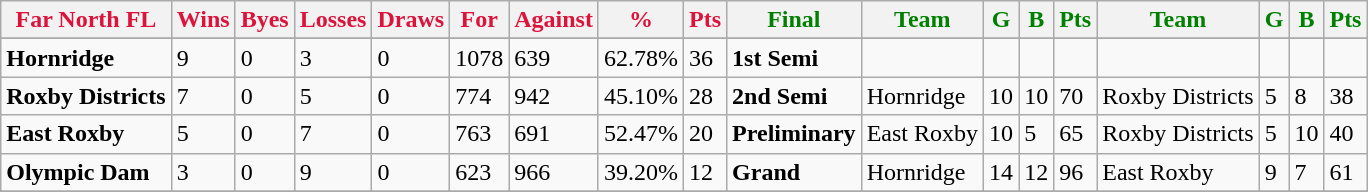<table class="wikitable">
<tr>
<th style="color:crimson">Far North FL</th>
<th style="color:crimson">Wins</th>
<th style="color:crimson">Byes</th>
<th style="color:crimson">Losses</th>
<th style="color:crimson">Draws</th>
<th style="color:crimson">For</th>
<th style="color:crimson">Against</th>
<th style="color:crimson">%</th>
<th style="color:crimson">Pts</th>
<th style="color:green">Final</th>
<th style="color:green">Team</th>
<th style="color:green">G</th>
<th style="color:green">B</th>
<th style="color:green">Pts</th>
<th style="color:green">Team</th>
<th style="color:green">G</th>
<th style="color:green">B</th>
<th style="color:green">Pts</th>
</tr>
<tr>
</tr>
<tr>
</tr>
<tr>
<td><strong>	Hornridge	</strong></td>
<td>9</td>
<td>0</td>
<td>3</td>
<td>0</td>
<td>1078</td>
<td>639</td>
<td>62.78%</td>
<td>36</td>
<td><strong>1st Semi</strong></td>
<td></td>
<td></td>
<td></td>
<td></td>
<td></td>
<td></td>
<td></td>
<td></td>
</tr>
<tr>
<td><strong>	Roxby Districts	</strong></td>
<td>7</td>
<td>0</td>
<td>5</td>
<td>0</td>
<td>774</td>
<td>942</td>
<td>45.10%</td>
<td>28</td>
<td><strong>2nd Semi</strong></td>
<td>Hornridge</td>
<td>10</td>
<td>10</td>
<td>70</td>
<td>Roxby Districts</td>
<td>5</td>
<td>8</td>
<td>38</td>
</tr>
<tr>
<td><strong>	East Roxby	</strong></td>
<td>5</td>
<td>0</td>
<td>7</td>
<td>0</td>
<td>763</td>
<td>691</td>
<td>52.47%</td>
<td>20</td>
<td><strong>Preliminary</strong></td>
<td>East Roxby</td>
<td>10</td>
<td>5</td>
<td>65</td>
<td>Roxby Districts</td>
<td>5</td>
<td>10</td>
<td>40</td>
</tr>
<tr>
<td><strong>	Olympic Dam	</strong></td>
<td>3</td>
<td>0</td>
<td>9</td>
<td>0</td>
<td>623</td>
<td>966</td>
<td>39.20%</td>
<td>12</td>
<td><strong>Grand</strong></td>
<td>Hornridge</td>
<td>14</td>
<td>12</td>
<td>96</td>
<td>East Roxby</td>
<td>9</td>
<td>7</td>
<td>61</td>
</tr>
<tr>
</tr>
<tr>
</tr>
</table>
